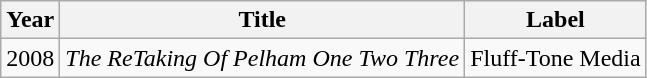<table class="wikitable">
<tr>
<th>Year</th>
<th>Title</th>
<th>Label</th>
</tr>
<tr>
<td>2008</td>
<td><em>The ReTaking Of Pelham One Two Three</em></td>
<td>Fluff-Tone Media</td>
</tr>
</table>
